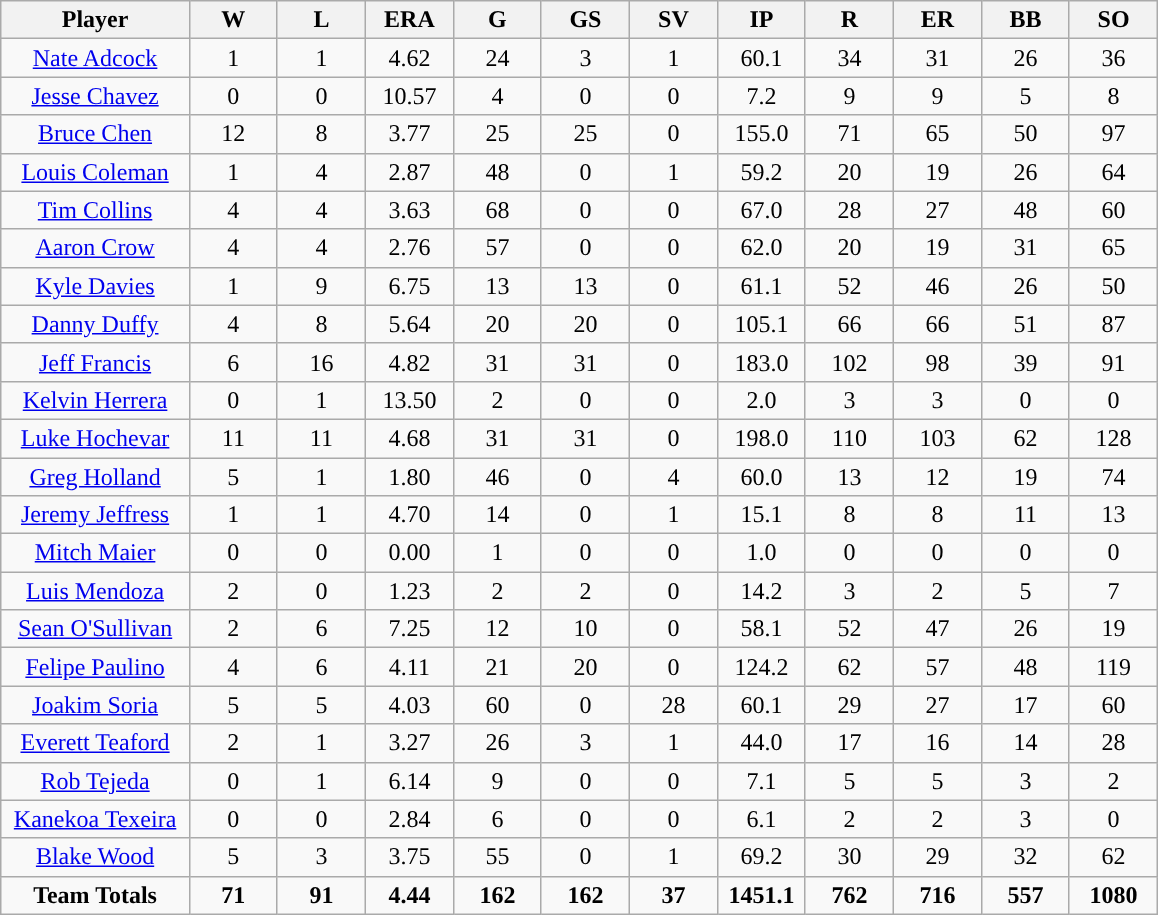<table class="wikitable sortable">
<tr>
<th width="15%">Player</th>
<th width="7%">W</th>
<th width="7%">L</th>
<th width="7%">ERA</th>
<th width="7%">G</th>
<th width="7%">GS</th>
<th width="7%">SV</th>
<th width="7%">IP</th>
<th width="7%">R</th>
<th width="7%">ER</th>
<th width="7%">BB</th>
<th width="7%">SO</th>
</tr>
<tr align=center>
<td><a href='#'>Nate Adcock</a></td>
<td>1</td>
<td>1</td>
<td>4.62</td>
<td>24</td>
<td>3</td>
<td>1</td>
<td>60.1</td>
<td>34</td>
<td>31</td>
<td>26</td>
<td>36</td>
</tr>
<tr align=center>
<td><a href='#'>Jesse Chavez</a></td>
<td>0</td>
<td>0</td>
<td>10.57</td>
<td>4</td>
<td>0</td>
<td>0</td>
<td>7.2</td>
<td>9</td>
<td>9</td>
<td>5</td>
<td>8</td>
</tr>
<tr align=center>
<td><a href='#'>Bruce Chen</a></td>
<td>12</td>
<td>8</td>
<td>3.77</td>
<td>25</td>
<td>25</td>
<td>0</td>
<td>155.0</td>
<td>71</td>
<td>65</td>
<td>50</td>
<td>97</td>
</tr>
<tr align=center>
<td><a href='#'>Louis Coleman</a></td>
<td>1</td>
<td>4</td>
<td>2.87</td>
<td>48</td>
<td>0</td>
<td>1</td>
<td>59.2</td>
<td>20</td>
<td>19</td>
<td>26</td>
<td>64</td>
</tr>
<tr align=center>
<td><a href='#'>Tim Collins</a></td>
<td>4</td>
<td>4</td>
<td>3.63</td>
<td>68</td>
<td>0</td>
<td>0</td>
<td>67.0</td>
<td>28</td>
<td>27</td>
<td>48</td>
<td>60</td>
</tr>
<tr align=center>
<td><a href='#'>Aaron Crow</a></td>
<td>4</td>
<td>4</td>
<td>2.76</td>
<td>57</td>
<td>0</td>
<td>0</td>
<td>62.0</td>
<td>20</td>
<td>19</td>
<td>31</td>
<td>65</td>
</tr>
<tr align=center>
<td><a href='#'>Kyle Davies</a></td>
<td>1</td>
<td>9</td>
<td>6.75</td>
<td>13</td>
<td>13</td>
<td>0</td>
<td>61.1</td>
<td>52</td>
<td>46</td>
<td>26</td>
<td>50</td>
</tr>
<tr align=center>
<td><a href='#'>Danny Duffy</a></td>
<td>4</td>
<td>8</td>
<td>5.64</td>
<td>20</td>
<td>20</td>
<td>0</td>
<td>105.1</td>
<td>66</td>
<td>66</td>
<td>51</td>
<td>87</td>
</tr>
<tr align=center>
<td><a href='#'>Jeff Francis</a></td>
<td>6</td>
<td>16</td>
<td>4.82</td>
<td>31</td>
<td>31</td>
<td>0</td>
<td>183.0</td>
<td>102</td>
<td>98</td>
<td>39</td>
<td>91</td>
</tr>
<tr align=center>
<td><a href='#'>Kelvin Herrera</a></td>
<td>0</td>
<td>1</td>
<td>13.50</td>
<td>2</td>
<td>0</td>
<td>0</td>
<td>2.0</td>
<td>3</td>
<td>3</td>
<td>0</td>
<td>0</td>
</tr>
<tr align=center>
<td><a href='#'>Luke Hochevar</a></td>
<td>11</td>
<td>11</td>
<td>4.68</td>
<td>31</td>
<td>31</td>
<td>0</td>
<td>198.0</td>
<td>110</td>
<td>103</td>
<td>62</td>
<td>128</td>
</tr>
<tr align=center>
<td><a href='#'>Greg Holland</a></td>
<td>5</td>
<td>1</td>
<td>1.80</td>
<td>46</td>
<td>0</td>
<td>4</td>
<td>60.0</td>
<td>13</td>
<td>12</td>
<td>19</td>
<td>74</td>
</tr>
<tr align=center>
<td><a href='#'>Jeremy Jeffress</a></td>
<td>1</td>
<td>1</td>
<td>4.70</td>
<td>14</td>
<td>0</td>
<td>1</td>
<td>15.1</td>
<td>8</td>
<td>8</td>
<td>11</td>
<td>13</td>
</tr>
<tr align=center>
<td><a href='#'>Mitch Maier</a></td>
<td>0</td>
<td>0</td>
<td>0.00</td>
<td>1</td>
<td>0</td>
<td>0</td>
<td>1.0</td>
<td>0</td>
<td>0</td>
<td>0</td>
<td>0</td>
</tr>
<tr align=center>
<td><a href='#'>Luis Mendoza</a></td>
<td>2</td>
<td>0</td>
<td>1.23</td>
<td>2</td>
<td>2</td>
<td>0</td>
<td>14.2</td>
<td>3</td>
<td>2</td>
<td>5</td>
<td>7</td>
</tr>
<tr align=center>
<td><a href='#'>Sean O'Sullivan</a></td>
<td>2</td>
<td>6</td>
<td>7.25</td>
<td>12</td>
<td>10</td>
<td>0</td>
<td>58.1</td>
<td>52</td>
<td>47</td>
<td>26</td>
<td>19</td>
</tr>
<tr align=center>
<td><a href='#'>Felipe Paulino</a></td>
<td>4</td>
<td>6</td>
<td>4.11</td>
<td>21</td>
<td>20</td>
<td>0</td>
<td>124.2</td>
<td>62</td>
<td>57</td>
<td>48</td>
<td>119</td>
</tr>
<tr align=center>
<td><a href='#'>Joakim Soria</a></td>
<td>5</td>
<td>5</td>
<td>4.03</td>
<td>60</td>
<td>0</td>
<td>28</td>
<td>60.1</td>
<td>29</td>
<td>27</td>
<td>17</td>
<td>60</td>
</tr>
<tr align=center>
<td><a href='#'>Everett Teaford</a></td>
<td>2</td>
<td>1</td>
<td>3.27</td>
<td>26</td>
<td>3</td>
<td>1</td>
<td>44.0</td>
<td>17</td>
<td>16</td>
<td>14</td>
<td>28</td>
</tr>
<tr align=center>
<td><a href='#'>Rob Tejeda</a></td>
<td>0</td>
<td>1</td>
<td>6.14</td>
<td>9</td>
<td>0</td>
<td>0</td>
<td>7.1</td>
<td>5</td>
<td>5</td>
<td>3</td>
<td>2</td>
</tr>
<tr align=center>
<td><a href='#'>Kanekoa Texeira</a></td>
<td>0</td>
<td>0</td>
<td>2.84</td>
<td>6</td>
<td>0</td>
<td>0</td>
<td>6.1</td>
<td>2</td>
<td>2</td>
<td>3</td>
<td>0</td>
</tr>
<tr align=center>
<td><a href='#'>Blake Wood</a></td>
<td>5</td>
<td>3</td>
<td>3.75</td>
<td>55</td>
<td>0</td>
<td>1</td>
<td>69.2</td>
<td>30</td>
<td>29</td>
<td>32</td>
<td>62</td>
</tr>
<tr align=center>
<td><strong>Team Totals</strong></td>
<td><strong>71</strong></td>
<td><strong>91</strong></td>
<td><strong>4.44</strong></td>
<td><strong>162</strong></td>
<td><strong>162</strong></td>
<td><strong>37</strong></td>
<td><strong>1451.1</strong></td>
<td><strong>762</strong></td>
<td><strong>716</strong></td>
<td><strong>557</strong></td>
<td><strong>1080</strong></td>
</tr>
</table>
